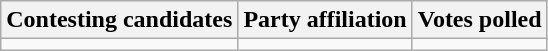<table class="wikitable sortable">
<tr>
<th>Contesting candidates</th>
<th>Party affiliation</th>
<th>Votes polled</th>
</tr>
<tr>
<td></td>
<td></td>
<td></td>
</tr>
</table>
